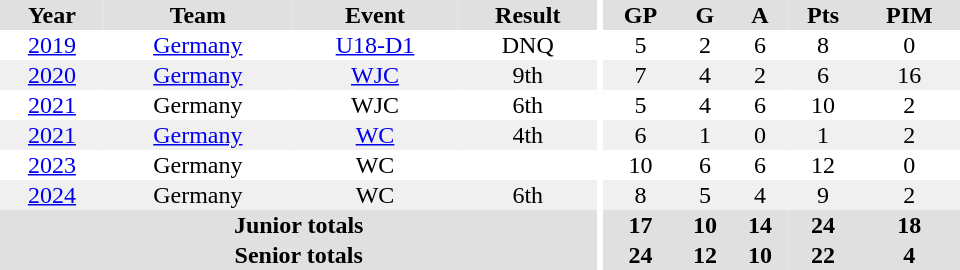<table border="0" cellpadding="1" cellspacing="0" ID="Table3" style="text-align:center; width:40em">
<tr bgcolor="#e0e0e0">
<th>Year</th>
<th>Team</th>
<th>Event</th>
<th>Result</th>
<th rowspan="102" bgcolor="#fff"></th>
<th>GP</th>
<th>G</th>
<th>A</th>
<th>Pts</th>
<th>PIM</th>
</tr>
<tr>
<td><a href='#'>2019</a></td>
<td><a href='#'>Germany</a></td>
<td><a href='#'>U18-D1</a></td>
<td>DNQ</td>
<td>5</td>
<td>2</td>
<td>6</td>
<td>8</td>
<td>0</td>
</tr>
<tr bgcolor="#f0f0f0">
<td><a href='#'>2020</a></td>
<td><a href='#'>Germany</a></td>
<td><a href='#'>WJC</a></td>
<td>9th</td>
<td>7</td>
<td>4</td>
<td>2</td>
<td>6</td>
<td>16</td>
</tr>
<tr>
<td><a href='#'>2021</a></td>
<td>Germany</td>
<td>WJC</td>
<td>6th</td>
<td>5</td>
<td>4</td>
<td>6</td>
<td>10</td>
<td>2</td>
</tr>
<tr bgcolor="#f0f0f0">
<td><a href='#'>2021</a></td>
<td><a href='#'>Germany</a></td>
<td><a href='#'>WC</a></td>
<td>4th</td>
<td>6</td>
<td>1</td>
<td>0</td>
<td>1</td>
<td>2</td>
</tr>
<tr>
<td><a href='#'>2023</a></td>
<td>Germany</td>
<td>WC</td>
<td></td>
<td>10</td>
<td>6</td>
<td>6</td>
<td>12</td>
<td>0</td>
</tr>
<tr bgcolor="#f0f0f0">
<td><a href='#'>2024</a></td>
<td>Germany</td>
<td>WC</td>
<td>6th</td>
<td>8</td>
<td>5</td>
<td>4</td>
<td>9</td>
<td>2</td>
</tr>
<tr bgcolor="#e0e0e0">
<th colspan="4">Junior totals</th>
<th>17</th>
<th>10</th>
<th>14</th>
<th>24</th>
<th>18</th>
</tr>
<tr bgcolor="#e0e0e0">
<th colspan="4">Senior totals</th>
<th>24</th>
<th>12</th>
<th>10</th>
<th>22</th>
<th>4</th>
</tr>
</table>
